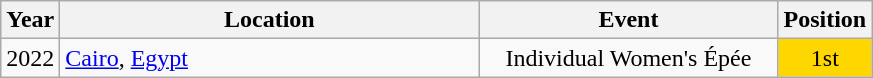<table class="wikitable" style="text-align:center;">
<tr>
<th>Year</th>
<th style="width:17em">Location</th>
<th style="width:12em">Event</th>
<th>Position</th>
</tr>
<tr>
<td>2022</td>
<td rowspan="1" align="left"> <a href='#'>Cairo</a>, <a href='#'>Egypt</a></td>
<td>Individual Women's Épée</td>
<td bgcolor="gold">1st</td>
</tr>
</table>
